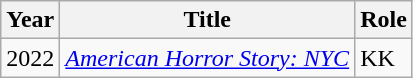<table class="wikitable sortable">
<tr>
<th>Year</th>
<th>Title</th>
<th>Role</th>
</tr>
<tr>
<td>2022</td>
<td><em><a href='#'>American Horror Story: NYC</a></em></td>
<td>KK</td>
</tr>
</table>
